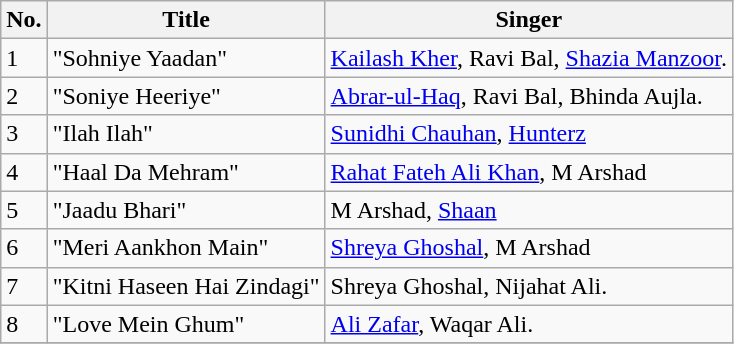<table class="wikitable">
<tr>
<th>No.</th>
<th>Title</th>
<th>Singer</th>
</tr>
<tr>
<td>1</td>
<td>"Sohniye Yaadan"</td>
<td><a href='#'>Kailash Kher</a>, Ravi Bal, <a href='#'>Shazia Manzoor</a>.</td>
</tr>
<tr>
<td>2</td>
<td>"Soniye Heeriye"</td>
<td><a href='#'>Abrar-ul-Haq</a>, Ravi Bal, Bhinda Aujla.</td>
</tr>
<tr>
<td>3</td>
<td>"Ilah Ilah"</td>
<td><a href='#'>Sunidhi Chauhan</a>, <a href='#'>Hunterz</a></td>
</tr>
<tr>
<td>4</td>
<td>"Haal Da Mehram"</td>
<td><a href='#'>Rahat Fateh Ali Khan</a>, M Arshad</td>
</tr>
<tr>
<td>5</td>
<td>"Jaadu Bhari"</td>
<td>M Arshad, <a href='#'>Shaan</a></td>
</tr>
<tr>
<td>6</td>
<td>"Meri Aankhon Main"</td>
<td><a href='#'>Shreya Ghoshal</a>, M Arshad</td>
</tr>
<tr>
<td>7</td>
<td>"Kitni Haseen Hai Zindagi"</td>
<td>Shreya Ghoshal, Nijahat Ali.</td>
</tr>
<tr>
<td>8</td>
<td>"Love Mein Ghum"</td>
<td><a href='#'>Ali Zafar</a>, Waqar Ali.</td>
</tr>
<tr>
</tr>
</table>
